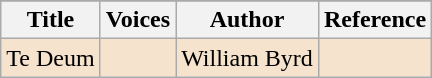<table class = "wikitable sortable">
<tr>
</tr>
<tr>
<th scope="col">Title</th>
<th scope="col">Voices</th>
<th scope="col">Author</th>
<th scope="col">Reference</th>
</tr>
<tr style="background: #F6E3CE;">
<td>Te Deum</td>
<td></td>
<td>William Byrd</td>
<td></td>
</tr>
</table>
